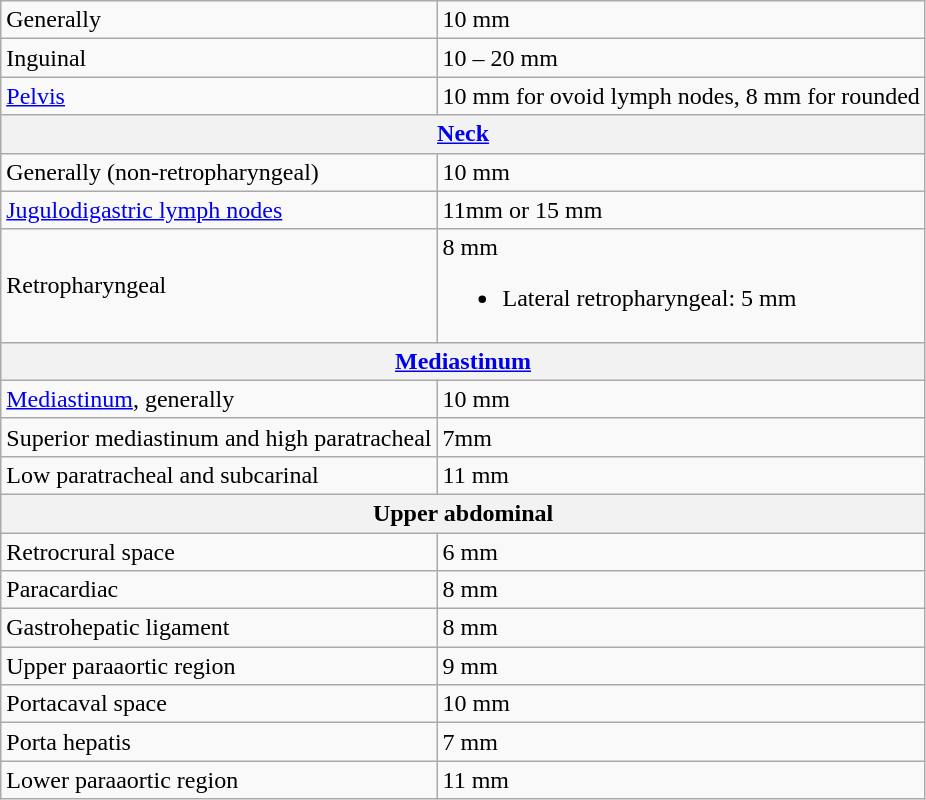<table class="wikitable">
<tr>
<td>Generally</td>
<td>10 mm</td>
</tr>
<tr>
<td>Inguinal</td>
<td>10 – 20 mm</td>
</tr>
<tr>
<td><a href='#'>Pelvis</a></td>
<td>10 mm for ovoid lymph nodes, 8 mm for rounded</td>
</tr>
<tr>
<th colspan=2><a href='#'>Neck</a></th>
</tr>
<tr>
<td>Generally (non-retropharyngeal)</td>
<td>10 mm</td>
</tr>
<tr>
<td><a href='#'>Jugulodigastric lymph nodes</a></td>
<td>11mm or 15 mm</td>
</tr>
<tr>
<td>Retropharyngeal</td>
<td>8 mm<br><ul><li>Lateral retropharyngeal: 5 mm</li></ul></td>
</tr>
<tr>
<th colspan=2><a href='#'>Mediastinum</a></th>
</tr>
<tr>
<td><a href='#'>Mediastinum</a>, generally</td>
<td>10 mm</td>
</tr>
<tr>
<td>Superior mediastinum and high paratracheal</td>
<td>7mm</td>
</tr>
<tr>
<td>Low paratracheal and subcarinal</td>
<td>11 mm</td>
</tr>
<tr>
<th colspan=2>Upper abdominal</th>
</tr>
<tr>
<td>Retrocrural space</td>
<td>6 mm</td>
</tr>
<tr>
<td>Paracardiac</td>
<td>8 mm</td>
</tr>
<tr>
<td>Gastrohepatic ligament</td>
<td>8 mm</td>
</tr>
<tr>
<td>Upper paraaortic region</td>
<td>9 mm</td>
</tr>
<tr>
<td>Portacaval space</td>
<td>10 mm</td>
</tr>
<tr>
<td>Porta hepatis</td>
<td>7 mm</td>
</tr>
<tr>
<td>Lower paraaortic region</td>
<td>11 mm</td>
</tr>
</table>
